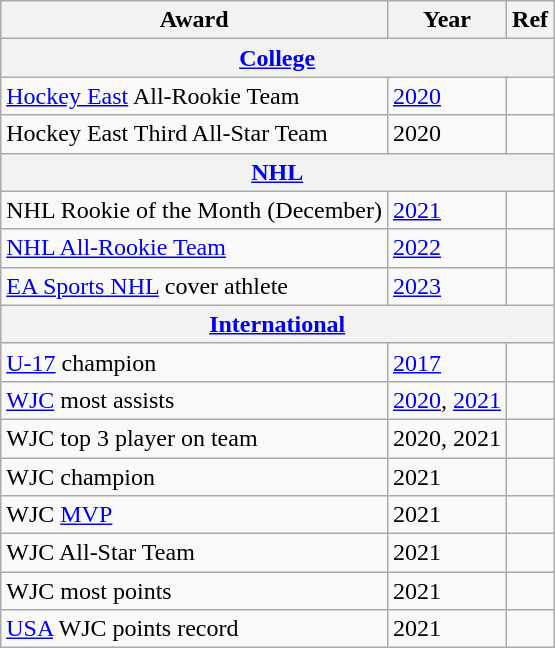<table class="wikitable">
<tr>
<th>Award</th>
<th>Year</th>
<th>Ref</th>
</tr>
<tr>
<th colspan="3"><a href='#'>College</a></th>
</tr>
<tr>
<td><a href='#'>Hockey East</a> All-Rookie Team</td>
<td><a href='#'>2020</a></td>
<td></td>
</tr>
<tr>
<td>Hockey East Third All-Star Team</td>
<td>2020</td>
<td></td>
</tr>
<tr>
<th colspan="3"><a href='#'>NHL</a></th>
</tr>
<tr>
<td>NHL Rookie of the Month (December)</td>
<td><a href='#'>2021</a></td>
<td></td>
</tr>
<tr>
<td><a href='#'>NHL All-Rookie Team</a></td>
<td><a href='#'>2022</a></td>
<td></td>
</tr>
<tr>
<td><a href='#'>EA Sports NHL</a> cover athlete</td>
<td><a href='#'>2023</a></td>
<td></td>
</tr>
<tr>
<th colspan="3"><a href='#'>International</a></th>
</tr>
<tr>
<td><a href='#'>U-17</a> champion</td>
<td><a href='#'>2017</a></td>
<td></td>
</tr>
<tr>
<td><a href='#'>WJC</a> most assists</td>
<td><a href='#'>2020</a>, <a href='#'>2021</a></td>
<td></td>
</tr>
<tr>
<td>WJC top 3 player on team</td>
<td>2020, 2021</td>
<td></td>
</tr>
<tr>
<td>WJC champion</td>
<td>2021</td>
<td></td>
</tr>
<tr>
<td>WJC <a href='#'>MVP</a></td>
<td>2021</td>
<td></td>
</tr>
<tr>
<td>WJC All-Star Team</td>
<td>2021</td>
<td></td>
</tr>
<tr>
<td>WJC most points</td>
<td>2021</td>
<td></td>
</tr>
<tr>
<td><a href='#'>USA</a> WJC points record</td>
<td>2021</td>
<td></td>
</tr>
</table>
